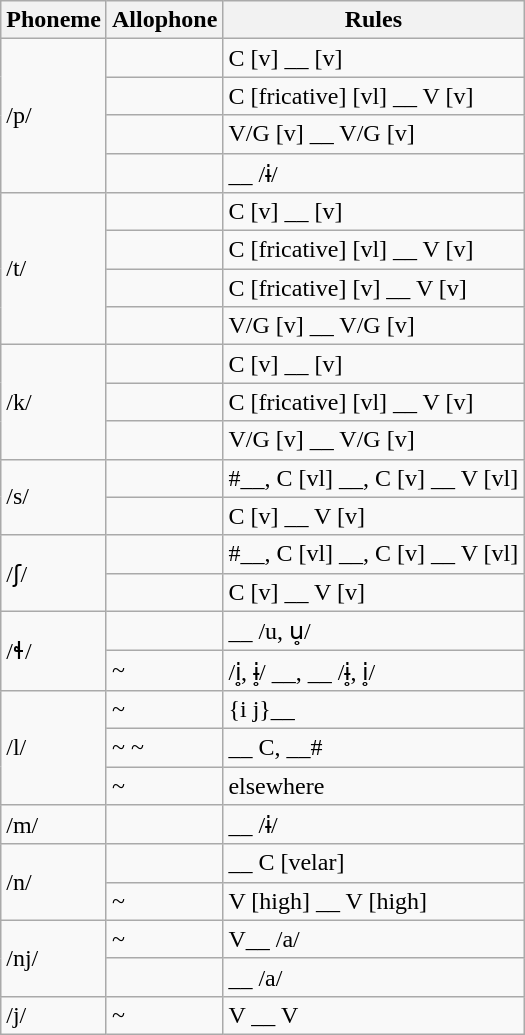<table class="wikitable">
<tr>
<th>Phoneme</th>
<th>Allophone</th>
<th>Rules</th>
</tr>
<tr>
<td rowspan="4">/p/ </td>
<td></td>
<td>C [v] __ [v]</td>
</tr>
<tr>
<td></td>
<td>C [fricative] [vl] __ V [v]</td>
</tr>
<tr>
<td></td>
<td>V/G [v] __ V/G [v]</td>
</tr>
<tr>
<td></td>
<td>__ /ɨ/</td>
</tr>
<tr>
<td rowspan="4">/t/ </td>
<td></td>
<td>C [v] __ [v]</td>
</tr>
<tr>
<td></td>
<td>C [fricative] [vl] __ V [v]</td>
</tr>
<tr>
<td></td>
<td>C [fricative] [v] __ V [v]</td>
</tr>
<tr>
<td></td>
<td>V/G [v] __ V/G [v]</td>
</tr>
<tr>
<td rowspan="3">/k/ </td>
<td></td>
<td>C [v] __ [v]</td>
</tr>
<tr>
<td></td>
<td>C [fricative] [vl] __ V [v]</td>
</tr>
<tr>
<td></td>
<td>V/G [v] __ V/G [v]</td>
</tr>
<tr>
<td rowspan="2">/s/ </td>
<td></td>
<td>#__, C [vl] __, C [v] __ V [vl]</td>
</tr>
<tr>
<td></td>
<td>C [v] __ V [v]</td>
</tr>
<tr>
<td rowspan="2">/ʃ/ </td>
<td></td>
<td>#__, C [vl] __, C [v] __ V [vl]</td>
</tr>
<tr>
<td></td>
<td>C [v] __ V [v]</td>
</tr>
<tr>
<td rowspan="2">/ɬ/ </td>
<td></td>
<td>__ /u, u̥/</td>
</tr>
<tr>
<td> ~ </td>
<td>/i̥, ɨ̥/ __, __ /ɨ̥, i̥/</td>
</tr>
<tr>
<td rowspan="3">/l/ </td>
<td> ~ </td>
<td>{i j}__</td>
</tr>
<tr>
<td> ~  ~ </td>
<td>__ C, __#</td>
</tr>
<tr>
<td> ~ </td>
<td>elsewhere</td>
</tr>
<tr>
<td>/m/ </td>
<td></td>
<td>__ /ɨ/</td>
</tr>
<tr>
<td rowspan="2">/n/ </td>
<td></td>
<td>__ C [velar]</td>
</tr>
<tr>
<td> ~ </td>
<td>V [high] __ V [high]</td>
</tr>
<tr>
<td rowspan="2">/nj/ </td>
<td> ~ </td>
<td>V__ /a/</td>
</tr>
<tr>
<td></td>
<td>__ /a/</td>
</tr>
<tr>
<td>/j/ </td>
<td> ~ </td>
<td>V __ V</td>
</tr>
</table>
